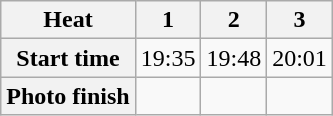<table class="wikitable" style="text-align:center">
<tr>
<th>Heat</th>
<th>1</th>
<th>2</th>
<th>3</th>
</tr>
<tr>
<th>Start time</th>
<td>19:35</td>
<td>19:48</td>
<td>20:01</td>
</tr>
<tr>
<th>Photo finish</th>
<td></td>
<td></td>
<td></td>
</tr>
</table>
